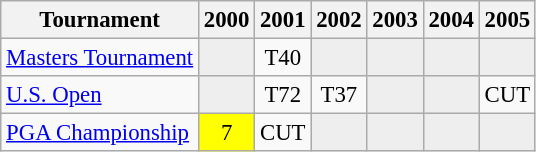<table class="wikitable" style="font-size:95%;text-align:center;">
<tr>
<th>Tournament</th>
<th>2000</th>
<th>2001</th>
<th>2002</th>
<th>2003</th>
<th>2004</th>
<th>2005</th>
</tr>
<tr>
<td align=left><a href='#'>Masters Tournament</a></td>
<td style="background:#eeeeee;"></td>
<td>T40</td>
<td style="background:#eeeeee;"></td>
<td style="background:#eeeeee;"></td>
<td style="background:#eeeeee;"></td>
<td style="background:#eeeeee;"></td>
</tr>
<tr>
<td align=left><a href='#'>U.S. Open</a></td>
<td style="background:#eeeeee;"></td>
<td>T72</td>
<td>T37</td>
<td style="background:#eeeeee;"></td>
<td style="background:#eeeeee;"></td>
<td>CUT</td>
</tr>
<tr>
<td align=left><a href='#'>PGA Championship</a></td>
<td style="background:yellow;">7</td>
<td>CUT</td>
<td style="background:#eeeeee;"></td>
<td style="background:#eeeeee;"></td>
<td style="background:#eeeeee;"></td>
<td style="background:#eeeeee;"></td>
</tr>
</table>
